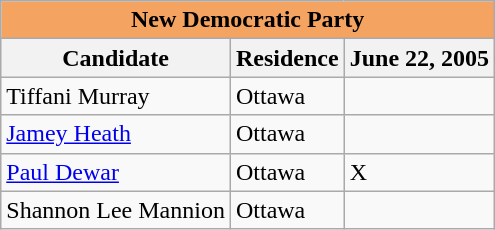<table class="wikitable">
<tr>
<td style="text-align:center; background:sandybrown;" colspan="3"><strong>New Democratic Party</strong></td>
</tr>
<tr>
<th align="left">Candidate</th>
<th style="text-align:center;">Residence</th>
<th align="left">June 22, 2005</th>
</tr>
<tr>
<td>Tiffani Murray</td>
<td>Ottawa</td>
<td></td>
</tr>
<tr>
<td><a href='#'>Jamey Heath</a></td>
<td>Ottawa</td>
<td></td>
</tr>
<tr>
<td><a href='#'>Paul Dewar</a></td>
<td>Ottawa</td>
<td>X</td>
</tr>
<tr>
<td>Shannon Lee Mannion</td>
<td>Ottawa</td>
<td></td>
</tr>
</table>
